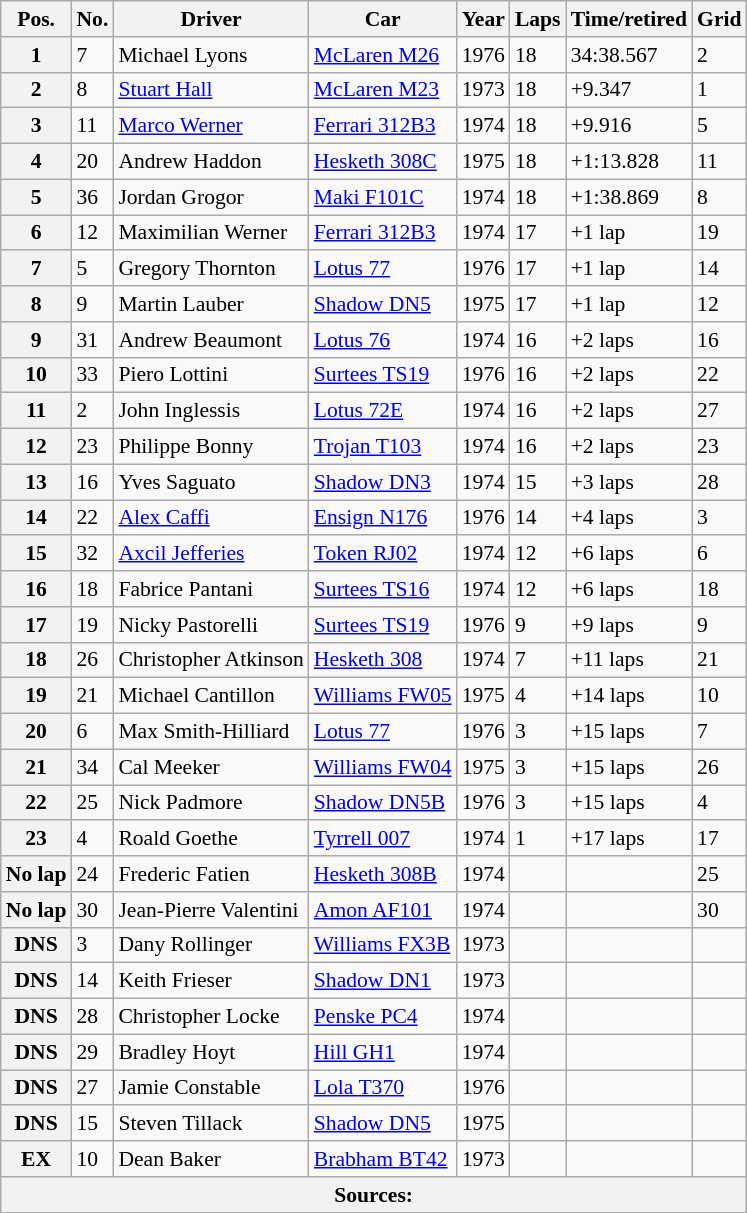<table class="wikitable" style="font-size:90%">
<tr>
<th>Pos.</th>
<th>No.</th>
<th>Driver</th>
<th>Car</th>
<th>Year</th>
<th>Laps</th>
<th>Time/retired</th>
<th>Grid</th>
</tr>
<tr>
<th>1</th>
<td>7</td>
<td> Michael Lyons</td>
<td><a href='#'>McLaren M26</a></td>
<td>1976</td>
<td>18</td>
<td>34:38.567</td>
<td>2</td>
</tr>
<tr>
<th>2</th>
<td>8</td>
<td> <a href='#'>Stuart Hall</a></td>
<td><a href='#'>McLaren M23</a></td>
<td>1973</td>
<td>18</td>
<td>+9.347</td>
<td>1</td>
</tr>
<tr>
<th>3</th>
<td>11</td>
<td> <a href='#'>Marco Werner</a></td>
<td><a href='#'>Ferrari 312B3</a></td>
<td>1974</td>
<td>18</td>
<td>+9.916</td>
<td>5</td>
</tr>
<tr>
<th>4</th>
<td>20</td>
<td> Andrew Haddon</td>
<td><a href='#'>Hesketh 308C</a></td>
<td>1975</td>
<td>18</td>
<td>+1:13.828</td>
<td>11</td>
</tr>
<tr>
<th>5</th>
<td>36</td>
<td> Jordan Grogor</td>
<td><a href='#'>Maki F101C</a></td>
<td>1974</td>
<td>18</td>
<td>+1:38.869</td>
<td>8</td>
</tr>
<tr>
<th>6</th>
<td>12</td>
<td> Maximilian Werner</td>
<td><a href='#'>Ferrari 312B3</a></td>
<td>1974</td>
<td>17</td>
<td>+1 lap</td>
<td>19</td>
</tr>
<tr>
<th>7</th>
<td>5</td>
<td> Gregory Thornton</td>
<td><a href='#'>Lotus 77</a></td>
<td>1976</td>
<td>17</td>
<td>+1 lap</td>
<td>14</td>
</tr>
<tr>
<th>8</th>
<td>9</td>
<td> Martin Lauber</td>
<td><a href='#'>Shadow DN5</a></td>
<td>1975</td>
<td>17</td>
<td>+1 lap</td>
<td>12</td>
</tr>
<tr>
<th>9</th>
<td>31</td>
<td> Andrew Beaumont</td>
<td><a href='#'>Lotus 76</a></td>
<td>1974</td>
<td>16</td>
<td>+2 laps</td>
<td>16</td>
</tr>
<tr>
<th>10</th>
<td>33</td>
<td> Piero Lottini</td>
<td><a href='#'>Surtees TS19</a></td>
<td>1976</td>
<td>16</td>
<td>+2 laps</td>
<td>22</td>
</tr>
<tr>
<th>11</th>
<td>2</td>
<td> John Inglessis</td>
<td><a href='#'>Lotus 72E</a></td>
<td>1974</td>
<td>16</td>
<td>+2 laps</td>
<td>27</td>
</tr>
<tr>
<th>12</th>
<td>23</td>
<td> Philippe Bonny</td>
<td><a href='#'>Trojan T103</a></td>
<td>1974</td>
<td>16</td>
<td>+2 laps</td>
<td>23</td>
</tr>
<tr>
<th>13</th>
<td>16</td>
<td> Yves Saguato</td>
<td><a href='#'>Shadow DN3</a></td>
<td>1974</td>
<td>15</td>
<td>+3 laps</td>
<td>28</td>
</tr>
<tr>
<th>14</th>
<td>22</td>
<td> <a href='#'>Alex Caffi</a></td>
<td><a href='#'>Ensign N176</a></td>
<td>1976</td>
<td>14</td>
<td>+4 laps</td>
<td>3</td>
</tr>
<tr>
<th>15</th>
<td>32</td>
<td> <a href='#'>Axcil Jefferies</a></td>
<td><a href='#'>Token RJ02</a></td>
<td>1974</td>
<td>12</td>
<td>+6 laps</td>
<td>6</td>
</tr>
<tr>
<th>16</th>
<td>18</td>
<td> Fabrice Pantani</td>
<td><a href='#'>Surtees TS16</a></td>
<td>1974</td>
<td>12</td>
<td>+6 laps</td>
<td>18</td>
</tr>
<tr>
<th>17</th>
<td>19</td>
<td> Nicky Pastorelli</td>
<td><a href='#'>Surtees TS19</a></td>
<td>1976</td>
<td>9</td>
<td>+9 laps</td>
<td>9</td>
</tr>
<tr>
<th>18</th>
<td>26</td>
<td> Christopher Atkinson</td>
<td><a href='#'>Hesketh 308</a></td>
<td>1974</td>
<td>7</td>
<td>+11 laps</td>
<td>21</td>
</tr>
<tr>
<th>19</th>
<td>21</td>
<td> Michael Cantillon</td>
<td><a href='#'>Williams FW05</a></td>
<td>1975</td>
<td>4</td>
<td>+14 laps</td>
<td>10</td>
</tr>
<tr>
<th>20</th>
<td>6</td>
<td> Max Smith-Hilliard</td>
<td><a href='#'>Lotus 77</a></td>
<td>1976</td>
<td>3</td>
<td>+15 laps</td>
<td>7</td>
</tr>
<tr>
<th>21</th>
<td>34</td>
<td> Cal Meeker</td>
<td><a href='#'>Williams FW04</a></td>
<td>1975</td>
<td>3</td>
<td>+15 laps</td>
<td>26</td>
</tr>
<tr>
<th>22</th>
<td>25</td>
<td> Nick Padmore</td>
<td><a href='#'>Shadow DN5B</a></td>
<td>1976</td>
<td>3</td>
<td>+15 laps</td>
<td>4</td>
</tr>
<tr>
<th>23</th>
<td>4</td>
<td> Roald Goethe</td>
<td><a href='#'>Tyrrell 007</a></td>
<td>1974</td>
<td>1</td>
<td>+17 laps</td>
<td>17</td>
</tr>
<tr>
<th>No lap</th>
<td>24</td>
<td> Frederic Fatien</td>
<td><a href='#'>Hesketh 308B</a></td>
<td>1974</td>
<td></td>
<td></td>
<td>25</td>
</tr>
<tr>
<th>No lap</th>
<td>30</td>
<td> Jean-Pierre Valentini</td>
<td><a href='#'>Amon AF101</a></td>
<td>1974</td>
<td></td>
<td></td>
<td>30</td>
</tr>
<tr>
<th>DNS</th>
<td>3</td>
<td> Dany Rollinger</td>
<td><a href='#'>Williams FX3B</a></td>
<td>1973</td>
<td></td>
<td></td>
<td></td>
</tr>
<tr>
<th>DNS</th>
<td>14</td>
<td> Keith Frieser</td>
<td><a href='#'>Shadow DN1</a></td>
<td>1973</td>
<td></td>
<td></td>
<td></td>
</tr>
<tr>
<th>DNS</th>
<td>28</td>
<td> Christopher Locke</td>
<td><a href='#'>Penske PC4</a></td>
<td>1974</td>
<td></td>
<td></td>
<td></td>
</tr>
<tr>
<th>DNS</th>
<td>29</td>
<td> Bradley Hoyt</td>
<td><a href='#'>Hill GH1</a></td>
<td>1974</td>
<td></td>
<td></td>
<td></td>
</tr>
<tr>
<th>DNS</th>
<td>27</td>
<td> Jamie Constable</td>
<td><a href='#'>Lola T370</a></td>
<td>1976</td>
<td></td>
<td></td>
<td></td>
</tr>
<tr>
<th>DNS</th>
<td>15</td>
<td> Steven Tillack</td>
<td><a href='#'>Shadow DN5</a></td>
<td>1975</td>
<td></td>
<td></td>
<td></td>
</tr>
<tr>
<th>EX</th>
<td>10</td>
<td> Dean Baker</td>
<td><a href='#'>Brabham BT42</a></td>
<td>1973</td>
<td></td>
<td></td>
<td></td>
</tr>
<tr style="background-color:#E5E4E2" align="center">
<th colspan=8>Sources:</th>
</tr>
<tr>
</tr>
</table>
